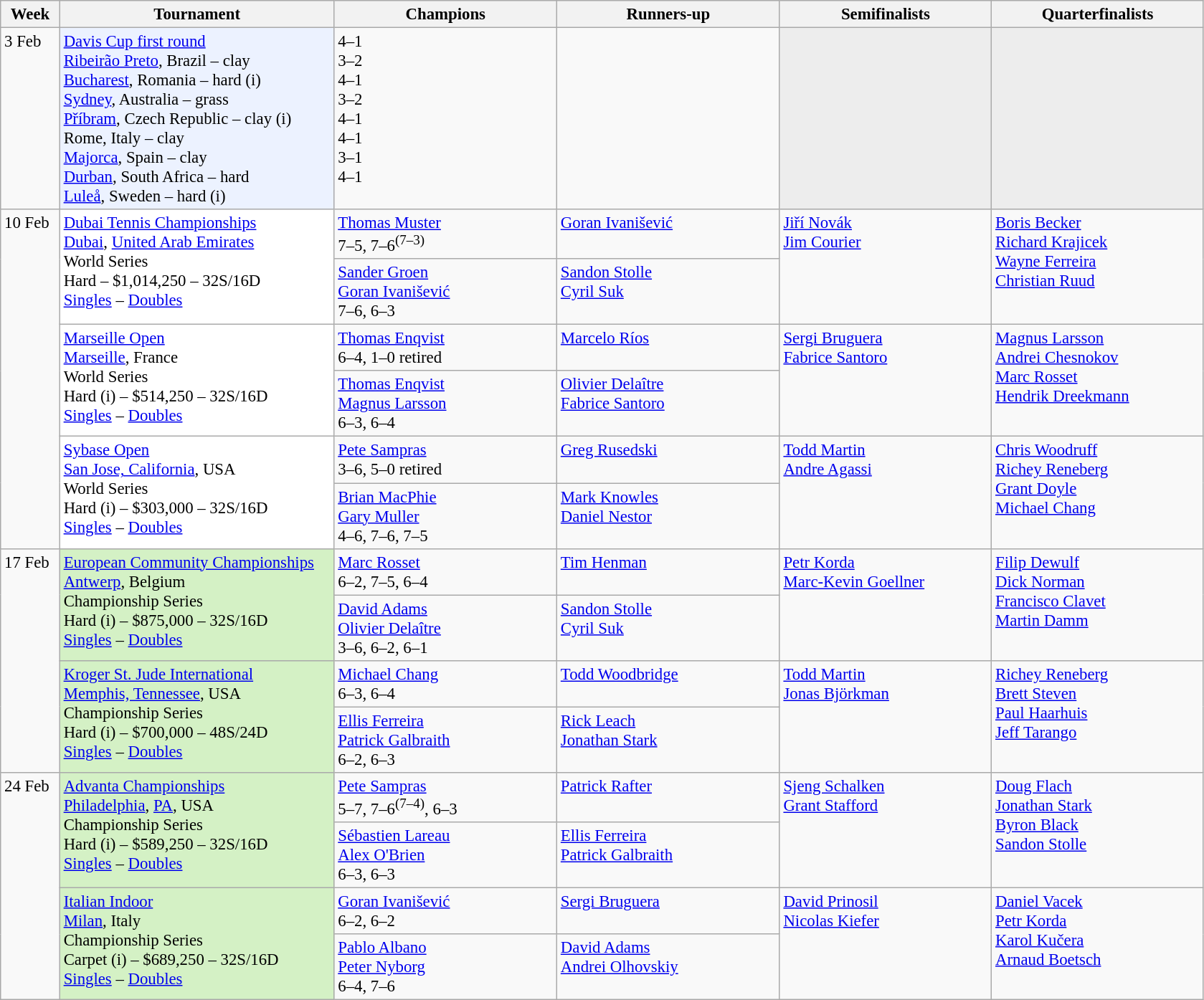<table class=wikitable style=font-size:95%>
<tr>
<th style="width:48px;">Week</th>
<th style="width:248px;">Tournament</th>
<th style="width:200px;">Champions</th>
<th style="width:200px;">Runners-up</th>
<th style="width:190px;">Semifinalists</th>
<th style="width:190px;">Quarterfinalists</th>
</tr>
<tr valign=top>
<td rowspan=1>3 Feb</td>
<td bgcolor="#ECF2FF" rowspan=1><a href='#'>Davis Cup first round</a><br><a href='#'>Ribeirão Preto</a>, Brazil – clay<br> <a href='#'>Bucharest</a>, Romania – hard (i)<br> <a href='#'>Sydney</a>, Australia – grass<br> <a href='#'>Příbram</a>, Czech Republic – clay (i)<br> Rome, Italy – clay<br><a href='#'>Majorca</a>, Spain – clay<br> <a href='#'>Durban</a>, South Africa – hard<br> <a href='#'>Luleå</a>, Sweden – hard (i)</td>
<td> 4–1<br> 3–2<br> 4–1<br> 3–2<br> 4–1<br> 4–1<br> 3–1<br> 4–1</td>
<td><br><br><br><br><br><br><br></td>
<td bgcolor="#ededed"></td>
<td bgcolor="#ededed"></td>
</tr>
<tr valign=top>
<td rowspan=6>10 Feb</td>
<td style="background:#FFF;" rowspan=2><a href='#'>Dubai Tennis Championships</a><br><a href='#'>Dubai</a>, <a href='#'>United Arab Emirates</a><br>World Series<br>Hard – $1,014,250 – 32S/16D <br> <a href='#'>Singles</a> – <a href='#'>Doubles</a></td>
<td> <a href='#'>Thomas Muster</a><br> 7–5, 7–6<sup>(7–3)</sup></td>
<td> <a href='#'>Goran Ivanišević</a></td>
<td rowspan=2> <a href='#'>Jiří Novák</a><br> <a href='#'>Jim Courier</a></td>
<td rowspan=2> <a href='#'>Boris Becker</a><br> <a href='#'>Richard Krajicek</a><br> <a href='#'>Wayne Ferreira</a><br> <a href='#'>Christian Ruud</a></td>
</tr>
<tr valign=top>
<td> <a href='#'>Sander Groen</a><br> <a href='#'>Goran Ivanišević</a><br> 7–6, 6–3</td>
<td> <a href='#'>Sandon Stolle</a><br> <a href='#'>Cyril Suk</a></td>
</tr>
<tr valign=top>
<td style="background:#FFF;" rowspan=2><a href='#'>Marseille Open</a><br><a href='#'>Marseille</a>, France<br>World Series<br>Hard (i) – $514,250 – 32S/16D <br> <a href='#'>Singles</a> – <a href='#'>Doubles</a></td>
<td> <a href='#'>Thomas Enqvist</a><br> 6–4, 1–0 retired</td>
<td> <a href='#'>Marcelo Ríos</a></td>
<td rowspan=2> <a href='#'>Sergi Bruguera</a><br> <a href='#'>Fabrice Santoro</a></td>
<td rowspan=2> <a href='#'>Magnus Larsson</a><br> <a href='#'>Andrei Chesnokov</a><br> <a href='#'>Marc Rosset</a><br> <a href='#'>Hendrik Dreekmann</a></td>
</tr>
<tr valign=top>
<td> <a href='#'>Thomas Enqvist</a><br> <a href='#'>Magnus Larsson</a><br> 6–3, 6–4</td>
<td> <a href='#'>Olivier Delaître</a><br> <a href='#'>Fabrice Santoro</a></td>
</tr>
<tr valign=top>
<td style="background:#FFF;" rowspan=2><a href='#'>Sybase Open</a><br><a href='#'>San Jose, California</a>, USA<br>World Series<br>Hard (i) – $303,000 – 32S/16D <br> <a href='#'>Singles</a> – <a href='#'>Doubles</a></td>
<td> <a href='#'>Pete Sampras</a><br> 3–6, 5–0 retired</td>
<td> <a href='#'>Greg Rusedski</a></td>
<td rowspan=2> <a href='#'>Todd Martin</a><br> <a href='#'>Andre Agassi</a></td>
<td rowspan=2> <a href='#'>Chris Woodruff</a><br> <a href='#'>Richey Reneberg</a><br> <a href='#'>Grant Doyle</a><br> <a href='#'>Michael Chang</a></td>
</tr>
<tr valign=top>
<td> <a href='#'>Brian MacPhie</a><br> <a href='#'>Gary Muller</a><br> 4–6, 7–6, 7–5</td>
<td> <a href='#'>Mark Knowles</a><br> <a href='#'>Daniel Nestor</a></td>
</tr>
<tr valign=top>
<td rowspan=4>17 Feb</td>
<td bgcolor="#D4F1C5" rowspan=2><a href='#'>European Community Championships</a><br><a href='#'>Antwerp</a>, Belgium<br>Championship Series<br>Hard (i) – $875,000 – 32S/16D <br> <a href='#'>Singles</a> – <a href='#'>Doubles</a></td>
<td> <a href='#'>Marc Rosset</a><br> 6–2, 7–5, 6–4</td>
<td> <a href='#'>Tim Henman</a></td>
<td rowspan=2> <a href='#'>Petr Korda</a><br> <a href='#'>Marc-Kevin Goellner</a></td>
<td rowspan=2> <a href='#'>Filip Dewulf</a><br> <a href='#'>Dick Norman</a><br> <a href='#'>Francisco Clavet</a><br> <a href='#'>Martin Damm</a></td>
</tr>
<tr valign=top>
<td> <a href='#'>David Adams</a><br> <a href='#'>Olivier Delaître</a><br> 3–6, 6–2, 6–1</td>
<td> <a href='#'>Sandon Stolle</a><br> <a href='#'>Cyril Suk</a></td>
</tr>
<tr valign=top>
<td bgcolor="#D4F1C5" rowspan=2><a href='#'>Kroger St. Jude International</a><br><a href='#'>Memphis, Tennessee</a>, USA<br>Championship Series<br>Hard (i) – $700,000 – 48S/24D <br> <a href='#'>Singles</a> – <a href='#'>Doubles</a></td>
<td> <a href='#'>Michael Chang</a><br> 6–3, 6–4</td>
<td> <a href='#'>Todd Woodbridge</a></td>
<td rowspan=2> <a href='#'>Todd Martin</a><br> <a href='#'>Jonas Björkman</a></td>
<td rowspan=2> <a href='#'>Richey Reneberg</a><br> <a href='#'>Brett Steven</a><br> <a href='#'>Paul Haarhuis</a><br> <a href='#'>Jeff Tarango</a></td>
</tr>
<tr valign=top>
<td> <a href='#'>Ellis Ferreira</a><br> <a href='#'>Patrick Galbraith</a><br> 6–2, 6–3</td>
<td> <a href='#'>Rick Leach</a><br> <a href='#'>Jonathan Stark</a></td>
</tr>
<tr valign=top>
<td rowspan=4>24 Feb</td>
<td bgcolor="#D4F1C5" rowspan=2><a href='#'>Advanta Championships</a><br><a href='#'>Philadelphia</a>, <a href='#'>PA</a>, USA<br>Championship Series<br>Hard (i) – $589,250 – 32S/16D <br> <a href='#'>Singles</a> – <a href='#'>Doubles</a></td>
<td> <a href='#'>Pete Sampras</a><br> 5–7, 7–6<sup>(7–4)</sup>, 6–3</td>
<td> <a href='#'>Patrick Rafter</a></td>
<td rowspan=2> <a href='#'>Sjeng Schalken</a><br> <a href='#'>Grant Stafford</a></td>
<td rowspan=2> <a href='#'>Doug Flach</a><br> <a href='#'>Jonathan Stark</a><br> <a href='#'>Byron Black</a><br> <a href='#'>Sandon Stolle</a></td>
</tr>
<tr valign=top>
<td> <a href='#'>Sébastien Lareau</a><br> <a href='#'>Alex O'Brien</a><br> 6–3, 6–3</td>
<td> <a href='#'>Ellis Ferreira</a><br> <a href='#'>Patrick Galbraith</a></td>
</tr>
<tr valign=top>
<td bgcolor="#D4F1C5" rowspan=2><a href='#'>Italian Indoor</a><br><a href='#'>Milan</a>, Italy<br>Championship Series<br>Carpet (i) – $689,250 – 32S/16D <br> <a href='#'>Singles</a> – <a href='#'>Doubles</a></td>
<td> <a href='#'>Goran Ivanišević</a><br> 6–2, 6–2</td>
<td> <a href='#'>Sergi Bruguera</a></td>
<td rowspan=2> <a href='#'>David Prinosil</a><br> <a href='#'>Nicolas Kiefer</a></td>
<td rowspan=2> <a href='#'>Daniel Vacek</a><br> <a href='#'>Petr Korda</a><br> <a href='#'>Karol Kučera</a><br> <a href='#'>Arnaud Boetsch</a></td>
</tr>
<tr valign=top>
<td> <a href='#'>Pablo Albano</a><br> <a href='#'>Peter Nyborg</a><br> 6–4, 7–6</td>
<td> <a href='#'>David Adams</a><br> <a href='#'>Andrei Olhovskiy</a></td>
</tr>
</table>
